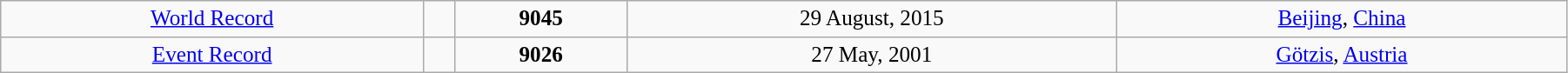<table width="95%" class="wikitable" style=" text-align:center; font-size:105%;">
<tr>
<td><a href='#'>World Record</a></td>
<td></td>
<td><strong>9045</strong></td>
<td>29 August, 2015</td>
<td> <a href='#'>Beijing</a>, <a href='#'>China</a></td>
</tr>
<tr>
<td><a href='#'>Event Record</a></td>
<td></td>
<td><strong>9026 </strong></td>
<td>27 May, 2001</td>
<td> <a href='#'>Götzis</a>, <a href='#'>Austria</a></td>
</tr>
</table>
